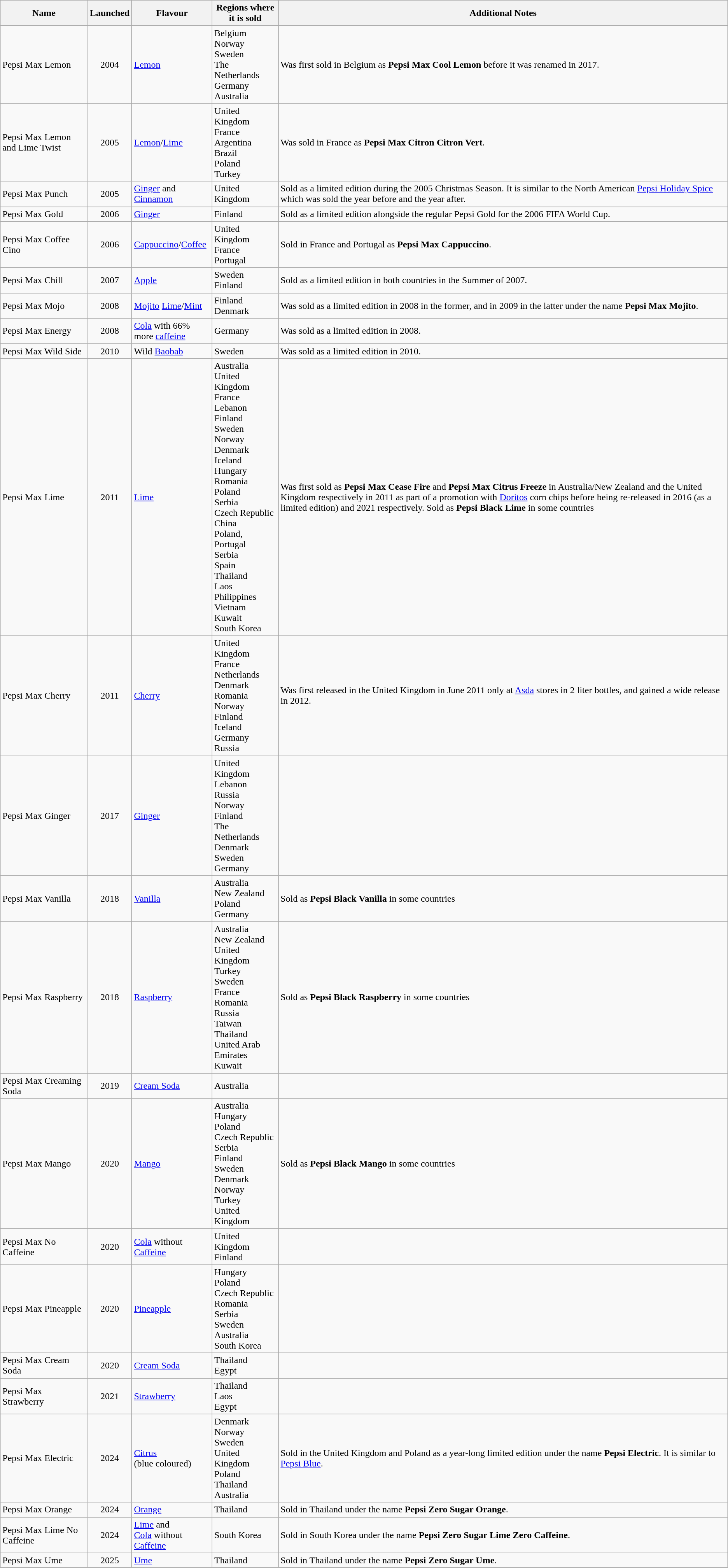<table class="wikitable">
<tr>
<th width=12%>Name</th>
<th>Launched</th>
<th>Flavour</th>
<th>Regions where it is sold</th>
<th>Additional Notes</th>
</tr>
<tr>
<td>Pepsi Max Lemon</td>
<td style="text-align:center;">2004</td>
<td><a href='#'>Lemon</a></td>
<td>Belgium<br>Norway<br>Sweden<br>The Netherlands<br>Germany<br>Australia</td>
<td>Was first sold in Belgium as <strong>Pepsi Max Cool Lemon</strong> before it was renamed in 2017.</td>
</tr>
<tr>
<td>Pepsi Max Lemon and Lime Twist</td>
<td style="text-align:center;">2005</td>
<td><a href='#'>Lemon</a>/<a href='#'>Lime</a></td>
<td>United Kingdom<br>France<br>Argentina<br>Brazil<br>Poland<br>Turkey</td>
<td>Was sold in France as <strong>Pepsi Max Citron Citron Vert</strong>.</td>
</tr>
<tr>
<td>Pepsi Max Punch</td>
<td style="text-align:center;">2005</td>
<td><a href='#'>Ginger</a> and<br><a href='#'>Cinnamon</a></td>
<td>United Kingdom</td>
<td>Sold as a limited edition during the 2005 Christmas Season. It is similar to the North American <a href='#'>Pepsi Holiday Spice</a> which was sold the year before and the year after.</td>
</tr>
<tr>
<td>Pepsi Max Gold</td>
<td style="text-align:center;">2006</td>
<td><a href='#'>Ginger</a></td>
<td>Finland</td>
<td>Sold as a limited edition alongside the regular Pepsi Gold for the 2006 FIFA World Cup.</td>
</tr>
<tr>
<td>Pepsi Max Coffee Cino</td>
<td style="text-align:center;">2006</td>
<td><a href='#'>Cappuccino</a>/<a href='#'>Coffee</a></td>
<td>United Kingdom<br>France<br>Portugal</td>
<td>Sold in France and Portugal as <strong>Pepsi Max Cappuccino</strong>.</td>
</tr>
<tr>
<td>Pepsi Max Chill</td>
<td style="text-align:center;">2007</td>
<td><a href='#'>Apple</a></td>
<td>Sweden<br>Finland</td>
<td>Sold as a limited edition in both countries in the Summer of 2007.</td>
</tr>
<tr>
<td>Pepsi Max Mojo</td>
<td style="text-align:center;">2008</td>
<td><a href='#'>Mojito</a> <a href='#'>Lime</a>/<a href='#'>Mint</a></td>
<td>Finland<br>Denmark</td>
<td>Was sold as a limited edition in 2008 in the former, and in 2009 in the latter under the name <strong>Pepsi Max Mojito</strong>.</td>
</tr>
<tr>
<td>Pepsi Max Energy</td>
<td style="text-align:center;">2008</td>
<td><a href='#'>Cola</a> with 66%<br>more <a href='#'>caffeine</a></td>
<td>Germany</td>
<td>Was sold as a limited edition in 2008.</td>
</tr>
<tr>
<td>Pepsi Max Wild Side</td>
<td style="text-align:center;">2010</td>
<td>Wild <a href='#'>Baobab</a></td>
<td>Sweden</td>
<td>Was sold as a limited edition in 2010.</td>
</tr>
<tr>
<td>Pepsi Max Lime</td>
<td style="text-align:center;">2011</td>
<td><a href='#'>Lime</a></td>
<td>Australia<br>United Kingdom<br>France<br>Lebanon<br>Finland<br>Sweden<br>Norway<br>Denmark<br>Iceland<br>Hungary<br>Romania<br>Poland<br>Serbia<br>Czech Republic<br>China<br>Poland, Portugal<br>Serbia<br>Spain<br>Thailand<br>Laos<br>Philippines<br>Vietnam<br>Kuwait<br>South Korea</td>
<td>Was first sold as <strong>Pepsi Max Cease Fire</strong> and <strong>Pepsi Max Citrus Freeze</strong> in Australia/New Zealand and the United Kingdom respectively in 2011 as part of a promotion with <a href='#'>Doritos</a> corn chips before being re-released in 2016 (as a limited edition) and 2021 respectively. Sold as <strong>Pepsi Black Lime</strong> in some countries</td>
</tr>
<tr>
<td>Pepsi Max Cherry</td>
<td style="text-align:center;">2011</td>
<td><a href='#'>Cherry</a></td>
<td>United Kingdom<br>France<br>Netherlands<br>Denmark<br>Romania<br>Norway<br>Finland<br>Iceland<br>Germany<br>Russia</td>
<td>Was first released in the United Kingdom in June 2011 only at <a href='#'>Asda</a> stores in 2 liter bottles, and gained a wide release in 2012.</td>
</tr>
<tr>
<td>Pepsi Max Ginger</td>
<td style="text-align:center;">2017</td>
<td><a href='#'>Ginger</a></td>
<td>United Kingdom<br>Lebanon<br>Russia<br>Norway<br>Finland<br>The Netherlands<br>Denmark<br>Sweden<br>Germany</td>
<td></td>
</tr>
<tr>
<td>Pepsi Max Vanilla</td>
<td style="text-align:center;">2018</td>
<td><a href='#'>Vanilla</a></td>
<td>Australia<br>New Zealand<br>Poland<br>Germany</td>
<td>Sold as <strong>Pepsi Black Vanilla</strong> in some countries</td>
</tr>
<tr>
<td>Pepsi Max Raspberry</td>
<td style="text-align:center;">2018</td>
<td><a href='#'>Raspberry</a></td>
<td>Australia<br>New Zealand<br>United Kingdom<br>Turkey<br>Sweden<br>France<br>Romania<br>Russia<br>Taiwan<br>Thailand<br>United Arab Emirates<br>Kuwait</td>
<td>Sold as <strong>Pepsi Black Raspberry</strong> in some countries</td>
</tr>
<tr>
<td>Pepsi Max Creaming Soda</td>
<td style="text-align:center;">2019</td>
<td><a href='#'>Cream Soda</a></td>
<td>Australia</td>
<td></td>
</tr>
<tr>
<td>Pepsi Max Mango</td>
<td style="text-align:center;">2020</td>
<td><a href='#'>Mango</a></td>
<td>Australia<br>Hungary<br>Poland<br>Czech Republic<br>Serbia<br>Finland<br>Sweden<br>Denmark<br>Norway<br>Turkey<br>United Kingdom</td>
<td>Sold as <strong>Pepsi Black Mango</strong> in some countries</td>
</tr>
<tr>
<td>Pepsi Max No Caffeine</td>
<td style="text-align:center;">2020</td>
<td><a href='#'>Cola</a> without <a href='#'>Caffeine</a></td>
<td>United Kingdom<br>Finland</td>
<td></td>
</tr>
<tr>
<td>Pepsi Max Pineapple</td>
<td style="text-align:center;">2020</td>
<td><a href='#'>Pineapple</a></td>
<td>Hungary<br>Poland<br>Czech Republic<br>Romania<br>Serbia<br>Sweden<br>Australia<br>South Korea</td>
<td></td>
</tr>
<tr>
<td>Pepsi Max Cream Soda</td>
<td style="text-align:center;">2020</td>
<td><a href='#'>Cream Soda</a></td>
<td>Thailand<br>Egypt</td>
<td></td>
</tr>
<tr>
<td>Pepsi Max Strawberry</td>
<td style="text-align:center;">2021</td>
<td><a href='#'>Strawberry</a></td>
<td>Thailand<br>Laos<br>Egypt</td>
<td></td>
</tr>
<tr>
<td>Pepsi Max Electric</td>
<td style="text-align:center;">2024</td>
<td><a href='#'>Citrus</a><br>(blue coloured)</td>
<td>Denmark<br>Norway<br>Sweden<br>United Kingdom<br>Poland<br>Thailand<br>Australia</td>
<td>Sold in the United Kingdom and Poland as a year-long limited edition under the name <strong>Pepsi Electric</strong>. It is similar to <a href='#'>Pepsi Blue</a>.</td>
</tr>
<tr>
<td>Pepsi Max Orange</td>
<td style="text-align:center;">2024</td>
<td><a href='#'>Orange</a></td>
<td>Thailand</td>
<td>Sold in Thailand under the name <strong>Pepsi Zero Sugar Orange</strong>.</td>
</tr>
<tr>
<td>Pepsi Max Lime No Caffeine</td>
<td style="text-align:center;">2024</td>
<td><a href='#'>Lime</a> and<br><a href='#'>Cola</a> without <a href='#'>Caffeine</a></td>
<td>South Korea</td>
<td>Sold in South Korea under the name <strong>Pepsi Zero Sugar Lime Zero Caffeine</strong>.</td>
</tr>
<tr>
<td>Pepsi Max Ume</td>
<td style="text-align:center;">2025</td>
<td><a href='#'>Ume</a></td>
<td>Thailand</td>
<td>Sold in Thailand under the name <strong>Pepsi Zero Sugar Ume</strong>.</td>
</tr>
</table>
